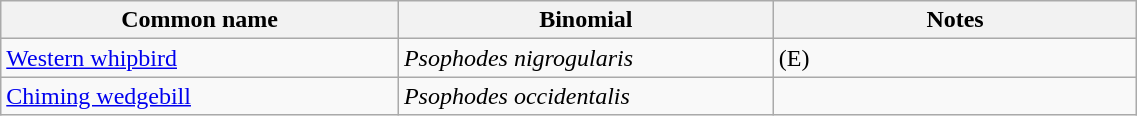<table style="width:60%;" class="wikitable">
<tr>
<th width=35%>Common name</th>
<th width=33%>Binomial</th>
<th width=32%>Notes</th>
</tr>
<tr>
<td><a href='#'>Western whipbird</a></td>
<td><em>Psophodes nigrogularis</em></td>
<td>(E)</td>
</tr>
<tr>
<td><a href='#'>Chiming wedgebill</a></td>
<td><em>Psophodes occidentalis</em></td>
<td></td>
</tr>
</table>
